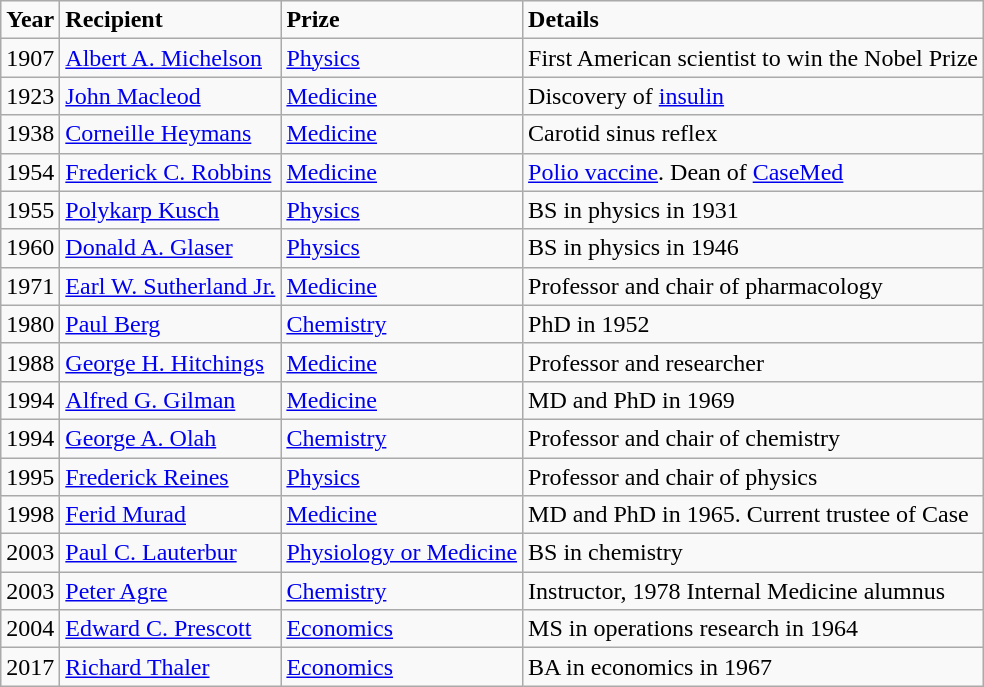<table class="wikitable" style="float:centre;">
<tr>
<td><strong>Year</strong></td>
<td><strong>Recipient</strong></td>
<td><strong>Prize</strong></td>
<td><strong>Details</strong></td>
</tr>
<tr>
<td>1907</td>
<td><a href='#'>Albert A. Michelson</a></td>
<td><a href='#'>Physics</a></td>
<td>First American scientist to win the Nobel Prize</td>
</tr>
<tr>
<td>1923</td>
<td><a href='#'>John Macleod</a></td>
<td><a href='#'>Medicine</a></td>
<td>Discovery of <a href='#'>insulin</a></td>
</tr>
<tr>
<td>1938</td>
<td><a href='#'>Corneille Heymans</a></td>
<td><a href='#'>Medicine</a></td>
<td>Carotid sinus reflex</td>
</tr>
<tr>
<td>1954</td>
<td><a href='#'>Frederick C. Robbins</a></td>
<td><a href='#'>Medicine</a></td>
<td><a href='#'>Polio vaccine</a>. Dean of <a href='#'>CaseMed</a></td>
</tr>
<tr>
<td>1955</td>
<td><a href='#'>Polykarp Kusch</a></td>
<td><a href='#'>Physics</a></td>
<td>BS in physics in 1931</td>
</tr>
<tr>
<td>1960</td>
<td><a href='#'>Donald A. Glaser</a></td>
<td><a href='#'>Physics</a></td>
<td>BS in physics in 1946</td>
</tr>
<tr>
<td>1971</td>
<td><a href='#'>Earl W. Sutherland Jr.</a></td>
<td><a href='#'>Medicine</a></td>
<td>Professor and chair of pharmacology</td>
</tr>
<tr>
<td>1980</td>
<td><a href='#'>Paul Berg</a></td>
<td><a href='#'>Chemistry</a></td>
<td>PhD in 1952</td>
</tr>
<tr>
<td>1988</td>
<td><a href='#'>George H. Hitchings</a></td>
<td><a href='#'>Medicine</a></td>
<td>Professor and researcher</td>
</tr>
<tr>
<td>1994</td>
<td><a href='#'>Alfred G. Gilman</a></td>
<td><a href='#'>Medicine</a></td>
<td>MD and PhD in 1969</td>
</tr>
<tr>
<td>1994</td>
<td><a href='#'>George A. Olah</a></td>
<td><a href='#'>Chemistry</a></td>
<td>Professor and chair of chemistry</td>
</tr>
<tr>
<td>1995</td>
<td><a href='#'>Frederick Reines</a></td>
<td><a href='#'>Physics</a></td>
<td>Professor and chair of physics</td>
</tr>
<tr>
<td>1998</td>
<td><a href='#'>Ferid Murad</a></td>
<td><a href='#'>Medicine</a></td>
<td>MD and PhD in 1965. Current trustee of Case</td>
</tr>
<tr>
<td>2003</td>
<td><a href='#'>Paul C. Lauterbur</a></td>
<td><a href='#'>Physiology or Medicine</a></td>
<td>BS in chemistry</td>
</tr>
<tr>
<td>2003</td>
<td><a href='#'>Peter Agre</a></td>
<td><a href='#'>Chemistry</a></td>
<td>Instructor, 1978 Internal Medicine alumnus</td>
</tr>
<tr>
<td>2004</td>
<td><a href='#'>Edward C. Prescott</a></td>
<td><a href='#'>Economics</a></td>
<td>MS in operations research in 1964</td>
</tr>
<tr>
<td>2017</td>
<td><a href='#'>Richard Thaler</a></td>
<td><a href='#'>Economics</a></td>
<td>BA in economics in 1967</td>
</tr>
</table>
